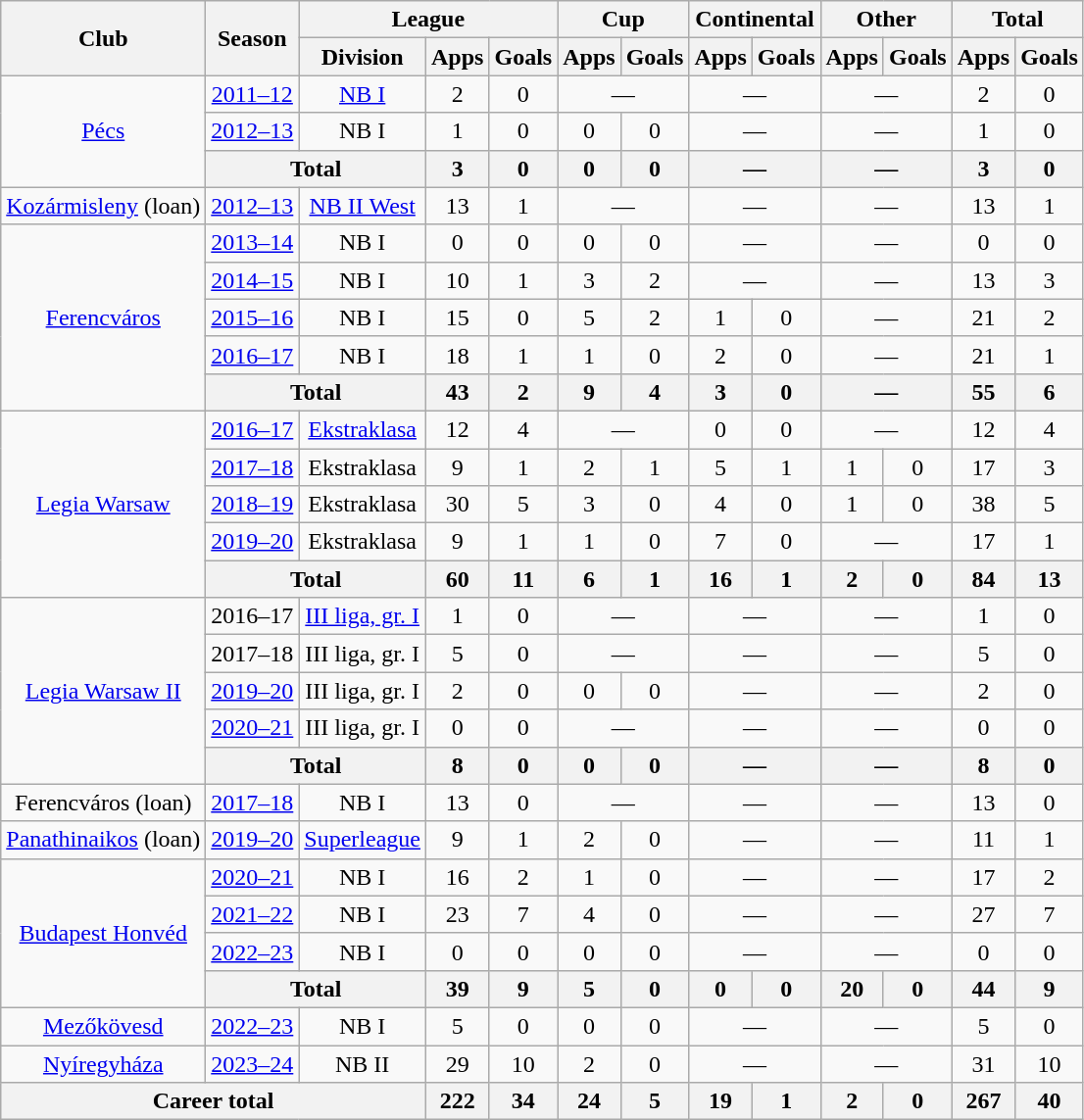<table class="wikitable" style="text-align:center">
<tr>
<th rowspan=2>Club</th>
<th rowspan=2>Season</th>
<th colspan=3>League</th>
<th colspan=2>Cup</th>
<th colspan=2>Continental</th>
<th colspan=2>Other</th>
<th colspan=2>Total</th>
</tr>
<tr>
<th>Division</th>
<th>Apps</th>
<th>Goals</th>
<th>Apps</th>
<th>Goals</th>
<th>Apps</th>
<th>Goals</th>
<th>Apps</th>
<th>Goals</th>
<th>Apps</th>
<th>Goals</th>
</tr>
<tr>
<td rowspan="3"><a href='#'>Pécs</a></td>
<td><a href='#'>2011–12</a></td>
<td><a href='#'>NB I</a></td>
<td>2</td>
<td>0</td>
<td colspan="2">—</td>
<td colspan="2">—</td>
<td colspan="2">—</td>
<td>2</td>
<td>0</td>
</tr>
<tr>
<td><a href='#'>2012–13</a></td>
<td>NB I</td>
<td>1</td>
<td>0</td>
<td>0</td>
<td>0</td>
<td colspan="2">—</td>
<td colspan="2">—</td>
<td>1</td>
<td>0</td>
</tr>
<tr>
<th colspan="2">Total</th>
<th>3</th>
<th>0</th>
<th>0</th>
<th>0</th>
<th colspan="2">—</th>
<th colspan="2">—</th>
<th>3</th>
<th>0</th>
</tr>
<tr>
<td><a href='#'>Kozármisleny</a> (loan)</td>
<td><a href='#'>2012–13</a></td>
<td><a href='#'>NB II West</a></td>
<td>13</td>
<td>1</td>
<td colspan="2">—</td>
<td colspan="2">—</td>
<td colspan="2">—</td>
<td>13</td>
<td>1</td>
</tr>
<tr>
<td rowspan="5"><a href='#'>Ferencváros</a></td>
<td><a href='#'>2013–14</a></td>
<td>NB I</td>
<td>0</td>
<td>0</td>
<td>0</td>
<td>0</td>
<td colspan="2">—</td>
<td colspan="2">—</td>
<td>0</td>
<td>0</td>
</tr>
<tr>
<td><a href='#'>2014–15</a></td>
<td>NB I</td>
<td>10</td>
<td>1</td>
<td>3</td>
<td>2</td>
<td colspan="2">—</td>
<td colspan="2">—</td>
<td>13</td>
<td>3</td>
</tr>
<tr>
<td><a href='#'>2015–16</a></td>
<td>NB I</td>
<td>15</td>
<td>0</td>
<td>5</td>
<td>2</td>
<td>1</td>
<td>0</td>
<td colspan="2">—</td>
<td>21</td>
<td>2</td>
</tr>
<tr>
<td><a href='#'>2016–17</a></td>
<td>NB I</td>
<td>18</td>
<td>1</td>
<td>1</td>
<td>0</td>
<td>2</td>
<td>0</td>
<td colspan="2">—</td>
<td>21</td>
<td>1</td>
</tr>
<tr>
<th colspan="2">Total</th>
<th>43</th>
<th>2</th>
<th>9</th>
<th>4</th>
<th>3</th>
<th>0</th>
<th colspan="2">—</th>
<th>55</th>
<th>6</th>
</tr>
<tr>
<td rowspan="5"><a href='#'>Legia Warsaw</a></td>
<td><a href='#'>2016–17</a></td>
<td><a href='#'>Ekstraklasa</a></td>
<td>12</td>
<td>4</td>
<td colspan=2>—</td>
<td>0</td>
<td>0</td>
<td colspan=2>—</td>
<td>12</td>
<td>4</td>
</tr>
<tr>
<td><a href='#'>2017–18</a></td>
<td>Ekstraklasa</td>
<td>9</td>
<td>1</td>
<td>2</td>
<td>1</td>
<td>5</td>
<td>1</td>
<td>1</td>
<td>0</td>
<td>17</td>
<td>3</td>
</tr>
<tr>
<td><a href='#'>2018–19</a></td>
<td>Ekstraklasa</td>
<td>30</td>
<td>5</td>
<td>3</td>
<td>0</td>
<td>4</td>
<td>0</td>
<td>1</td>
<td>0</td>
<td>38</td>
<td>5</td>
</tr>
<tr>
<td><a href='#'>2019–20</a></td>
<td>Ekstraklasa</td>
<td>9</td>
<td>1</td>
<td>1</td>
<td>0</td>
<td>7</td>
<td>0</td>
<td colspan=2>—</td>
<td>17</td>
<td>1</td>
</tr>
<tr>
<th colspan="2">Total</th>
<th>60</th>
<th>11</th>
<th>6</th>
<th>1</th>
<th>16</th>
<th>1</th>
<th>2</th>
<th>0</th>
<th>84</th>
<th>13</th>
</tr>
<tr>
<td rowspan="5"><a href='#'>Legia Warsaw II</a></td>
<td>2016–17</td>
<td><a href='#'>III liga, gr. I</a></td>
<td>1</td>
<td>0</td>
<td colspan="2">—</td>
<td colspan="2">—</td>
<td colspan="2">—</td>
<td>1</td>
<td>0</td>
</tr>
<tr>
<td>2017–18</td>
<td>III liga, gr. I</td>
<td>5</td>
<td>0</td>
<td colspan="2">—</td>
<td colspan="2">—</td>
<td colspan="2">—</td>
<td>5</td>
<td>0</td>
</tr>
<tr>
<td><a href='#'>2019–20</a></td>
<td>III liga, gr. I</td>
<td>2</td>
<td>0</td>
<td>0</td>
<td>0</td>
<td colspan="2">—</td>
<td colspan="2">—</td>
<td>2</td>
<td>0</td>
</tr>
<tr>
<td><a href='#'>2020–21</a></td>
<td>III liga, gr. I</td>
<td>0</td>
<td>0</td>
<td colspan="2">—</td>
<td colspan="2">—</td>
<td colspan="2">—</td>
<td>0</td>
<td>0</td>
</tr>
<tr>
<th colspan="2">Total</th>
<th>8</th>
<th>0</th>
<th>0</th>
<th>0</th>
<th colspan="2">—</th>
<th colspan="2">—</th>
<th>8</th>
<th>0</th>
</tr>
<tr>
<td>Ferencváros (loan)</td>
<td><a href='#'>2017–18</a></td>
<td>NB I</td>
<td>13</td>
<td>0</td>
<td colspan="2">—</td>
<td colspan="2">—</td>
<td colspan="2">—</td>
<td>13</td>
<td>0</td>
</tr>
<tr>
<td><a href='#'>Panathinaikos</a> (loan)</td>
<td><a href='#'>2019–20</a></td>
<td><a href='#'>Superleague</a></td>
<td>9</td>
<td>1</td>
<td>2</td>
<td>0</td>
<td colspan="2">—</td>
<td colspan="2">—</td>
<td>11</td>
<td>1</td>
</tr>
<tr>
<td rowspan="4"><a href='#'>Budapest Honvéd</a></td>
<td><a href='#'>2020–21</a></td>
<td>NB I</td>
<td>16</td>
<td>2</td>
<td>1</td>
<td>0</td>
<td colspan="2">—</td>
<td colspan="2">—</td>
<td>17</td>
<td>2</td>
</tr>
<tr>
<td><a href='#'>2021–22</a></td>
<td>NB I</td>
<td>23</td>
<td>7</td>
<td>4</td>
<td>0</td>
<td colspan="2">—</td>
<td colspan="2">—</td>
<td>27</td>
<td>7</td>
</tr>
<tr>
<td><a href='#'>2022–23</a></td>
<td>NB I</td>
<td>0</td>
<td>0</td>
<td>0</td>
<td>0</td>
<td colspan="2">—</td>
<td colspan="2">—</td>
<td>0</td>
<td>0</td>
</tr>
<tr>
<th colspan="2">Total</th>
<th>39</th>
<th>9</th>
<th>5</th>
<th>0</th>
<th>0</th>
<th>0</th>
<th>20</th>
<th>0</th>
<th>44</th>
<th>9</th>
</tr>
<tr>
<td><a href='#'>Mezőkövesd</a></td>
<td><a href='#'>2022–23</a></td>
<td>NB I</td>
<td>5</td>
<td>0</td>
<td>0</td>
<td>0</td>
<td colspan="2">—</td>
<td colspan="2">—</td>
<td>5</td>
<td>0</td>
</tr>
<tr>
<td><a href='#'>Nyíregyháza</a></td>
<td><a href='#'>2023–24</a></td>
<td>NB II</td>
<td>29</td>
<td>10</td>
<td>2</td>
<td>0</td>
<td colspan="2">—</td>
<td colspan="2">—</td>
<td>31</td>
<td>10</td>
</tr>
<tr>
<th colspan="3">Career total</th>
<th>222</th>
<th>34</th>
<th>24</th>
<th>5</th>
<th>19</th>
<th>1</th>
<th>2</th>
<th>0</th>
<th>267</th>
<th>40</th>
</tr>
</table>
